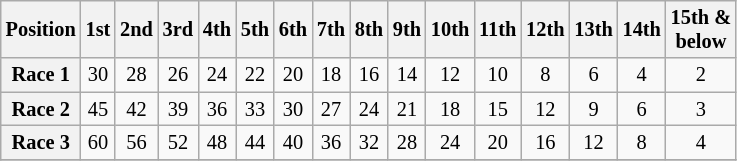<table class="wikitable" style="font-size:85%; text-align:center">
<tr style="background:#f9f9f9">
<th valign="middle">Position</th>
<th>1st</th>
<th>2nd</th>
<th>3rd</th>
<th>4th</th>
<th>5th</th>
<th>6th</th>
<th>7th</th>
<th>8th</th>
<th>9th</th>
<th>10th</th>
<th>11th</th>
<th>12th</th>
<th>13th</th>
<th>14th</th>
<th>15th &<br>below</th>
</tr>
<tr>
<th valign="middle">Race 1</th>
<td>30</td>
<td>28</td>
<td>26</td>
<td>24</td>
<td>22</td>
<td>20</td>
<td>18</td>
<td>16</td>
<td>14</td>
<td>12</td>
<td>10</td>
<td>8</td>
<td>6</td>
<td>4</td>
<td>2</td>
</tr>
<tr>
<th valign="middle">Race 2</th>
<td>45</td>
<td>42</td>
<td>39</td>
<td>36</td>
<td>33</td>
<td>30</td>
<td>27</td>
<td>24</td>
<td>21</td>
<td>18</td>
<td>15</td>
<td>12</td>
<td>9</td>
<td>6</td>
<td>3</td>
</tr>
<tr>
<th valign="middle">Race 3</th>
<td>60</td>
<td>56</td>
<td>52</td>
<td>48</td>
<td>44</td>
<td>40</td>
<td>36</td>
<td>32</td>
<td>28</td>
<td>24</td>
<td>20</td>
<td>16</td>
<td>12</td>
<td>8</td>
<td>4</td>
</tr>
<tr>
</tr>
</table>
